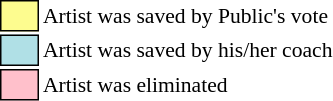<table class="toccolours" style="font-size: 90%; white-space: nowrap;">
<tr>
<td style="background:#fdfc8f; border:1px solid black;">      </td>
<td>Artist was saved by Public's vote</td>
</tr>
<tr>
<td style="background:#b0e0e6; border:1px solid black;">      </td>
<td>Artist was saved by his/her coach</td>
</tr>
<tr>
<td style="background:pink; border:1px solid black;">      </td>
<td>Artist was eliminated</td>
</tr>
</table>
